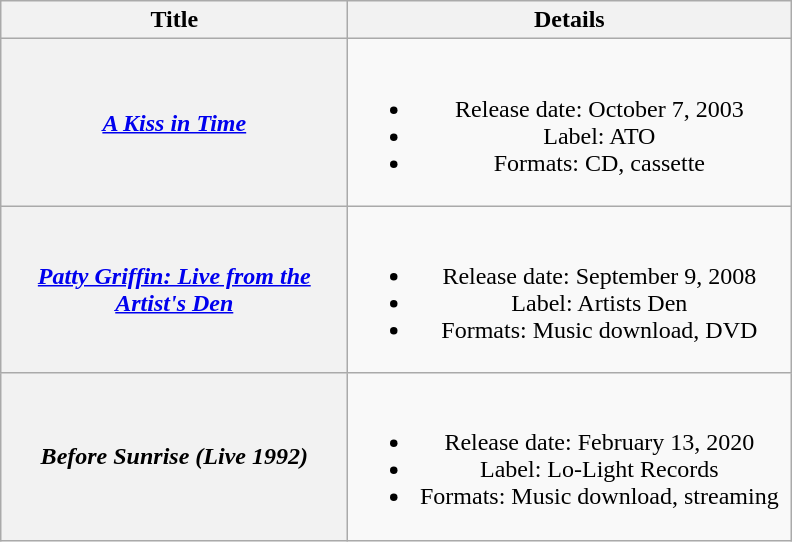<table class="wikitable plainrowheaders" style="text-align:center;">
<tr>
<th style="width:14em;">Title</th>
<th style="width:18em;">Details</th>
</tr>
<tr>
<th scope="row"><em><a href='#'>A Kiss in Time</a></em></th>
<td><br><ul><li>Release date: October 7, 2003</li><li>Label: ATO</li><li>Formats: CD, cassette</li></ul></td>
</tr>
<tr>
<th scope="row"><em><a href='#'>Patty Griffin: Live from the Artist's Den</a></em></th>
<td><br><ul><li>Release date: September 9, 2008</li><li>Label: Artists Den</li><li>Formats: Music download, DVD</li></ul></td>
</tr>
<tr>
<th scope="row"><em>Before Sunrise (Live 1992)</em></th>
<td><br><ul><li>Release date: February 13, 2020</li><li>Label: Lo-Light Records</li><li>Formats: Music download, streaming</li></ul></td>
</tr>
</table>
